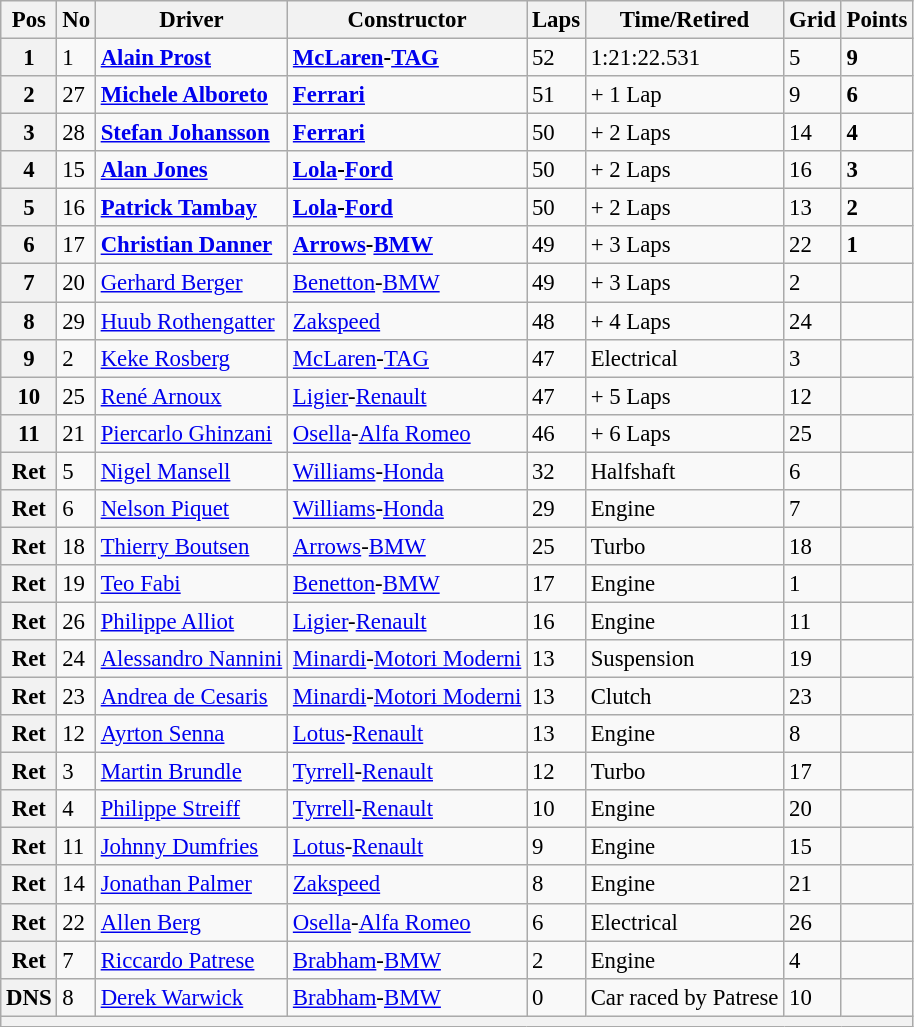<table class="wikitable" style="font-size: 95%;">
<tr>
<th>Pos</th>
<th>No</th>
<th>Driver</th>
<th>Constructor</th>
<th>Laps</th>
<th>Time/Retired</th>
<th>Grid</th>
<th>Points</th>
</tr>
<tr>
<th>1</th>
<td>1</td>
<td> <strong><a href='#'>Alain Prost</a></strong></td>
<td><strong><a href='#'>McLaren</a>-<a href='#'>TAG</a></strong></td>
<td>52</td>
<td>1:21:22.531</td>
<td>5</td>
<td><strong>9</strong></td>
</tr>
<tr>
<th>2</th>
<td>27</td>
<td> <strong><a href='#'>Michele Alboreto</a></strong></td>
<td><strong><a href='#'>Ferrari</a></strong></td>
<td>51</td>
<td>+ 1 Lap</td>
<td>9</td>
<td><strong>6</strong></td>
</tr>
<tr>
<th>3</th>
<td>28</td>
<td> <strong><a href='#'>Stefan Johansson</a></strong></td>
<td><strong><a href='#'>Ferrari</a></strong></td>
<td>50</td>
<td>+ 2 Laps</td>
<td>14</td>
<td><strong>4</strong></td>
</tr>
<tr>
<th>4</th>
<td>15</td>
<td> <strong><a href='#'>Alan Jones</a></strong></td>
<td><strong><a href='#'>Lola</a>-<a href='#'>Ford</a></strong></td>
<td>50</td>
<td>+ 2 Laps</td>
<td>16</td>
<td><strong>3</strong></td>
</tr>
<tr>
<th>5</th>
<td>16</td>
<td> <strong><a href='#'>Patrick Tambay</a></strong></td>
<td><strong><a href='#'>Lola</a>-<a href='#'>Ford</a></strong></td>
<td>50</td>
<td>+ 2 Laps</td>
<td>13</td>
<td><strong>2</strong></td>
</tr>
<tr>
<th>6</th>
<td>17</td>
<td> <strong><a href='#'>Christian Danner</a></strong></td>
<td><strong><a href='#'>Arrows</a>-<a href='#'>BMW</a></strong></td>
<td>49</td>
<td>+ 3 Laps</td>
<td>22</td>
<td><strong>1</strong></td>
</tr>
<tr>
<th>7</th>
<td>20</td>
<td> <a href='#'>Gerhard Berger</a></td>
<td><a href='#'>Benetton</a>-<a href='#'>BMW</a></td>
<td>49</td>
<td>+ 3 Laps</td>
<td>2</td>
<td> </td>
</tr>
<tr>
<th>8</th>
<td>29</td>
<td> <a href='#'>Huub Rothengatter</a></td>
<td><a href='#'>Zakspeed</a></td>
<td>48</td>
<td>+ 4 Laps</td>
<td>24</td>
<td> </td>
</tr>
<tr>
<th>9</th>
<td>2</td>
<td> <a href='#'>Keke Rosberg</a></td>
<td><a href='#'>McLaren</a>-<a href='#'>TAG</a></td>
<td>47</td>
<td>Electrical</td>
<td>3</td>
<td> </td>
</tr>
<tr>
<th>10</th>
<td>25</td>
<td> <a href='#'>René Arnoux</a></td>
<td><a href='#'>Ligier</a>-<a href='#'>Renault</a></td>
<td>47</td>
<td>+ 5 Laps</td>
<td>12</td>
<td> </td>
</tr>
<tr>
<th>11</th>
<td>21</td>
<td> <a href='#'>Piercarlo Ghinzani</a></td>
<td><a href='#'>Osella</a>-<a href='#'>Alfa Romeo</a></td>
<td>46</td>
<td>+ 6 Laps</td>
<td>25</td>
<td> </td>
</tr>
<tr>
<th>Ret</th>
<td>5</td>
<td> <a href='#'>Nigel Mansell</a></td>
<td><a href='#'>Williams</a>-<a href='#'>Honda</a></td>
<td>32</td>
<td>Halfshaft</td>
<td>6</td>
<td> </td>
</tr>
<tr>
<th>Ret</th>
<td>6</td>
<td> <a href='#'>Nelson Piquet</a></td>
<td><a href='#'>Williams</a>-<a href='#'>Honda</a></td>
<td>29</td>
<td>Engine</td>
<td>7</td>
<td> </td>
</tr>
<tr>
<th>Ret</th>
<td>18</td>
<td> <a href='#'>Thierry Boutsen</a></td>
<td><a href='#'>Arrows</a>-<a href='#'>BMW</a></td>
<td>25</td>
<td>Turbo</td>
<td>18</td>
<td> </td>
</tr>
<tr>
<th>Ret</th>
<td>19</td>
<td> <a href='#'>Teo Fabi</a></td>
<td><a href='#'>Benetton</a>-<a href='#'>BMW</a></td>
<td>17</td>
<td>Engine</td>
<td>1</td>
<td> </td>
</tr>
<tr>
<th>Ret</th>
<td>26</td>
<td> <a href='#'>Philippe Alliot</a></td>
<td><a href='#'>Ligier</a>-<a href='#'>Renault</a></td>
<td>16</td>
<td>Engine</td>
<td>11</td>
<td> </td>
</tr>
<tr>
<th>Ret</th>
<td>24</td>
<td> <a href='#'>Alessandro Nannini</a></td>
<td><a href='#'>Minardi</a>-<a href='#'>Motori Moderni</a></td>
<td>13</td>
<td>Suspension</td>
<td>19</td>
<td> </td>
</tr>
<tr>
<th>Ret</th>
<td>23</td>
<td> <a href='#'>Andrea de Cesaris</a></td>
<td><a href='#'>Minardi</a>-<a href='#'>Motori Moderni</a></td>
<td>13</td>
<td>Clutch</td>
<td>23</td>
<td> </td>
</tr>
<tr>
<th>Ret</th>
<td>12</td>
<td> <a href='#'>Ayrton Senna</a></td>
<td><a href='#'>Lotus</a>-<a href='#'>Renault</a></td>
<td>13</td>
<td>Engine</td>
<td>8</td>
<td> </td>
</tr>
<tr>
<th>Ret</th>
<td>3</td>
<td> <a href='#'>Martin Brundle</a></td>
<td><a href='#'>Tyrrell</a>-<a href='#'>Renault</a></td>
<td>12</td>
<td>Turbo</td>
<td>17</td>
<td> </td>
</tr>
<tr>
<th>Ret</th>
<td>4</td>
<td> <a href='#'>Philippe Streiff</a></td>
<td><a href='#'>Tyrrell</a>-<a href='#'>Renault</a></td>
<td>10</td>
<td>Engine</td>
<td>20</td>
<td> </td>
</tr>
<tr>
<th>Ret</th>
<td>11</td>
<td> <a href='#'>Johnny Dumfries</a></td>
<td><a href='#'>Lotus</a>-<a href='#'>Renault</a></td>
<td>9</td>
<td>Engine</td>
<td>15</td>
<td> </td>
</tr>
<tr>
<th>Ret</th>
<td>14</td>
<td> <a href='#'>Jonathan Palmer</a></td>
<td><a href='#'>Zakspeed</a></td>
<td>8</td>
<td>Engine</td>
<td>21</td>
<td> </td>
</tr>
<tr>
<th>Ret</th>
<td>22</td>
<td> <a href='#'>Allen Berg</a></td>
<td><a href='#'>Osella</a>-<a href='#'>Alfa Romeo</a></td>
<td>6</td>
<td>Electrical</td>
<td>26</td>
<td> </td>
</tr>
<tr>
<th>Ret</th>
<td>7</td>
<td> <a href='#'>Riccardo Patrese</a></td>
<td><a href='#'>Brabham</a>-<a href='#'>BMW</a></td>
<td>2</td>
<td>Engine</td>
<td>4</td>
<td> </td>
</tr>
<tr>
<th>DNS</th>
<td>8</td>
<td> <a href='#'>Derek Warwick</a></td>
<td><a href='#'>Brabham</a>-<a href='#'>BMW</a></td>
<td>0</td>
<td>Car raced by Patrese</td>
<td>10</td>
<td> </td>
</tr>
<tr>
<th colspan="8"></th>
</tr>
</table>
